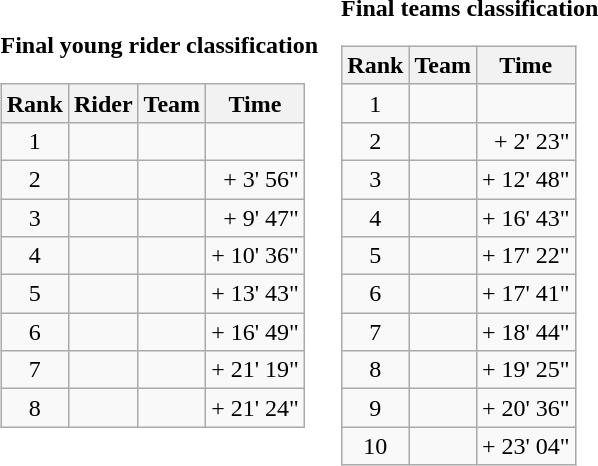<table>
<tr>
<td><strong>Final young rider classification</strong><br><table class="wikitable">
<tr>
<th scope="col">Rank</th>
<th scope="col">Rider</th>
<th scope="col">Team</th>
<th scope="col">Time</th>
</tr>
<tr>
<td style="text-align:center;">1</td>
<td> </td>
<td></td>
<td style="text-align:right;"></td>
</tr>
<tr>
<td style="text-align:center;">2</td>
<td></td>
<td></td>
<td style="text-align:right;">+ 3' 56"</td>
</tr>
<tr>
<td style="text-align:center;">3</td>
<td></td>
<td></td>
<td style="text-align:right;">+ 9' 47"</td>
</tr>
<tr>
<td style="text-align:center;">4</td>
<td></td>
<td></td>
<td style="text-align:right;">+ 10' 36"</td>
</tr>
<tr>
<td style="text-align:center;">5</td>
<td></td>
<td></td>
<td style="text-align:right;">+ 13' 43"</td>
</tr>
<tr>
<td style="text-align:center;">6</td>
<td></td>
<td></td>
<td style="text-align:right;">+ 16' 49"</td>
</tr>
<tr>
<td style="text-align:center;">7</td>
<td></td>
<td></td>
<td style="text-align:right;">+ 21' 19"</td>
</tr>
<tr>
<td style="text-align:center;">8</td>
<td></td>
<td></td>
<td style="text-align:right;">+ 21' 24"</td>
</tr>
</table>
</td>
<td></td>
<td><strong>Final teams classification</strong><br><table class="wikitable">
<tr>
<th scope="col">Rank</th>
<th scope="col">Team</th>
<th scope="col">Time</th>
</tr>
<tr>
<td style="text-align:center;">1</td>
<td></td>
<td style="text-align:right;"></td>
</tr>
<tr>
<td style="text-align:center;">2</td>
<td></td>
<td style="text-align:right;">+ 2' 23"</td>
</tr>
<tr>
<td style="text-align:center;">3</td>
<td></td>
<td style="text-align:right;">+ 12' 48"</td>
</tr>
<tr>
<td style="text-align:center;">4</td>
<td></td>
<td style="text-align:right;">+ 16' 43"</td>
</tr>
<tr>
<td style="text-align:center;">5</td>
<td></td>
<td style="text-align:right;">+ 17' 22"</td>
</tr>
<tr>
<td style="text-align:center;">6</td>
<td></td>
<td style="text-align:right;">+ 17' 41"</td>
</tr>
<tr>
<td style="text-align:center;">7</td>
<td></td>
<td style="text-align:right;">+ 18' 44"</td>
</tr>
<tr>
<td style="text-align:center;">8</td>
<td></td>
<td style="text-align:right;">+ 19' 25"</td>
</tr>
<tr>
<td style="text-align:center;">9</td>
<td></td>
<td style="text-align:right;">+ 20' 36"</td>
</tr>
<tr>
<td style="text-align:center;">10</td>
<td></td>
<td style="text-align:right;">+ 23' 04"</td>
</tr>
</table>
</td>
</tr>
</table>
